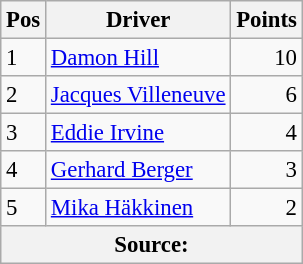<table class="wikitable" style="font-size: 95%;">
<tr>
<th>Pos</th>
<th>Driver</th>
<th>Points</th>
</tr>
<tr>
<td>1</td>
<td> <a href='#'>Damon Hill</a></td>
<td align="right">10</td>
</tr>
<tr>
<td>2</td>
<td> <a href='#'>Jacques Villeneuve</a></td>
<td align="right">6</td>
</tr>
<tr>
<td>3</td>
<td> <a href='#'>Eddie Irvine</a></td>
<td align="right">4</td>
</tr>
<tr>
<td>4</td>
<td> <a href='#'>Gerhard Berger</a></td>
<td align="right">3</td>
</tr>
<tr>
<td>5</td>
<td> <a href='#'>Mika Häkkinen</a></td>
<td align="right">2</td>
</tr>
<tr>
<th colspan="3">Source:</th>
</tr>
</table>
